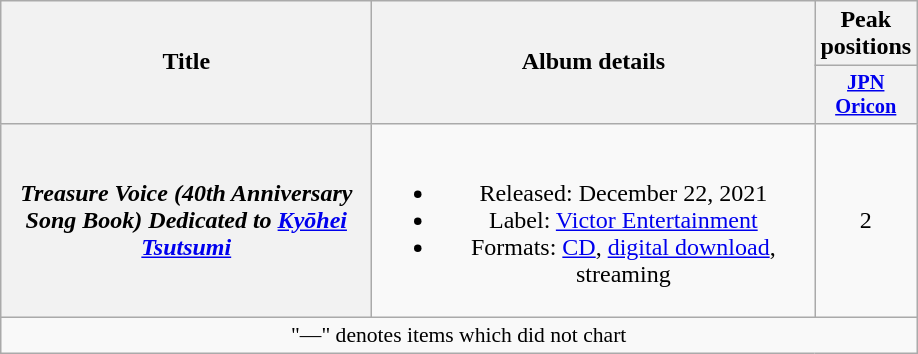<table class="wikitable plainrowheaders" style="text-align:center;">
<tr>
<th style="width:15em;" rowspan="2">Title</th>
<th style="width:18em;" rowspan="2">Album details</th>
<th colspan="1">Peak positions</th>
</tr>
<tr>
<th style="width:3em;font-size:85%"><a href='#'>JPN<br>Oricon</a><br></th>
</tr>
<tr>
<th scope="row"><em>Treasure Voice (40th Anniversary Song Book) Dedicated to <a href='#'>Kyōhei Tsutsumi</a></em></th>
<td><br><ul><li>Released: December 22, 2021</li><li>Label: <a href='#'>Victor Entertainment</a></li><li>Formats: <a href='#'>CD</a>, <a href='#'>digital download</a>, streaming</li></ul></td>
<td>2</td>
</tr>
<tr>
<td colspan="11" align="center" style="font-size:90%;">"—" denotes items which did not chart</td>
</tr>
</table>
